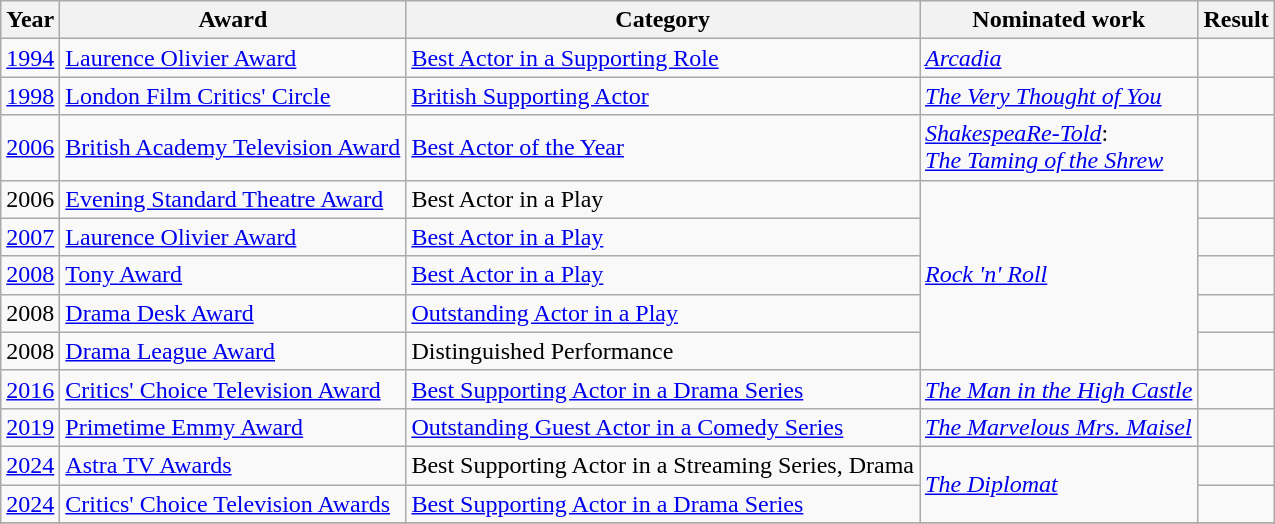<table class="wikitable sortable">
<tr>
<th>Year</th>
<th>Award</th>
<th>Category</th>
<th>Nominated work</th>
<th>Result</th>
</tr>
<tr>
<td><a href='#'>1994</a></td>
<td><a href='#'>Laurence Olivier Award</a></td>
<td><a href='#'>Best Actor in a Supporting Role</a></td>
<td><em><a href='#'>Arcadia</a></em></td>
<td></td>
</tr>
<tr>
<td><a href='#'>1998</a></td>
<td><a href='#'>London Film Critics' Circle</a></td>
<td><a href='#'>British Supporting Actor</a></td>
<td><em><a href='#'>The Very Thought of You</a></em></td>
<td></td>
</tr>
<tr>
<td><a href='#'>2006</a></td>
<td><a href='#'>British Academy Television Award</a></td>
<td><a href='#'>Best Actor of the Year</a></td>
<td><em><a href='#'>ShakespeaRe-Told</a></em>: <br> <em><a href='#'>The Taming of the Shrew</a></em></td>
<td></td>
</tr>
<tr>
<td>2006</td>
<td><a href='#'>Evening Standard Theatre Award</a></td>
<td>Best Actor in a Play</td>
<td rowspan=5><em><a href='#'>Rock 'n' Roll</a></em></td>
<td></td>
</tr>
<tr>
<td><a href='#'>2007</a></td>
<td><a href='#'>Laurence Olivier Award</a></td>
<td><a href='#'>Best Actor in a Play</a></td>
<td></td>
</tr>
<tr>
<td><a href='#'>2008</a></td>
<td><a href='#'>Tony Award</a></td>
<td><a href='#'>Best Actor in a Play</a></td>
<td></td>
</tr>
<tr>
<td>2008</td>
<td><a href='#'>Drama Desk Award</a></td>
<td><a href='#'>Outstanding Actor in a Play</a></td>
<td></td>
</tr>
<tr>
<td>2008</td>
<td><a href='#'>Drama League Award</a></td>
<td>Distinguished Performance</td>
<td></td>
</tr>
<tr>
<td><a href='#'>2016</a></td>
<td><a href='#'>Critics' Choice Television Award</a></td>
<td><a href='#'>Best Supporting Actor in a Drama Series</a></td>
<td><em><a href='#'>The Man in the High Castle</a></em></td>
<td></td>
</tr>
<tr>
<td><a href='#'>2019</a></td>
<td><a href='#'>Primetime Emmy Award</a></td>
<td><a href='#'>Outstanding Guest Actor in a Comedy Series</a></td>
<td><em><a href='#'>The Marvelous Mrs. Maisel</a></em></td>
<td></td>
</tr>
<tr>
<td><a href='#'>2024</a></td>
<td><a href='#'>Astra TV Awards</a></td>
<td>Best Supporting Actor in a Streaming Series, Drama</td>
<td rowspan="2"><em><a href='#'>The Diplomat</a></em></td>
<td></td>
</tr>
<tr>
<td><a href='#'>2024</a></td>
<td><a href='#'>Critics' Choice Television Awards</a></td>
<td><a href='#'>Best Supporting Actor in a Drama Series</a></td>
<td></td>
</tr>
<tr>
</tr>
</table>
